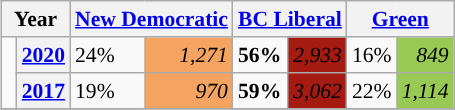<table class="wikitable" style="float:right; width:400; font-size:90%; margin-left:1em;">
<tr>
<th colspan="2" scope="col">Year</th>
<th colspan="2" scope="col"><a href='#'>New Democratic</a></th>
<th colspan="2" scope="col"><a href='#'>BC Liberal</a></th>
<th colspan="2" scope="col"><a href='#'>Green</a></th>
</tr>
<tr>
<td rowspan="2" style="width: 0.25em; background-color: "></td>
<th><a href='#'>2020</a></th>
<td>24%</td>
<td style="text-align:right; background:#F4A460;"><em>1,271</em></td>
<td><span> <strong>56%</strong></span></td>
<td style="text-align:right; background:#A51B12;"><span> <em>2,933</em></span></td>
<td>16%</td>
<td style="text-align:right; background:#99C955;"><em>849</em></td>
</tr>
<tr>
<th><a href='#'>2017</a></th>
<td>19%</td>
<td style="text-align:right; background:#F4A460;"><em>970</em></td>
<td><span> <strong>59%</strong></span></td>
<td style="text-align:right; background:#A51B12;"><span> <em>3,062</em></span></td>
<td>22%</td>
<td style="text-align:right; background:#99C955;"><em>1,114</em></td>
</tr>
<tr>
</tr>
</table>
